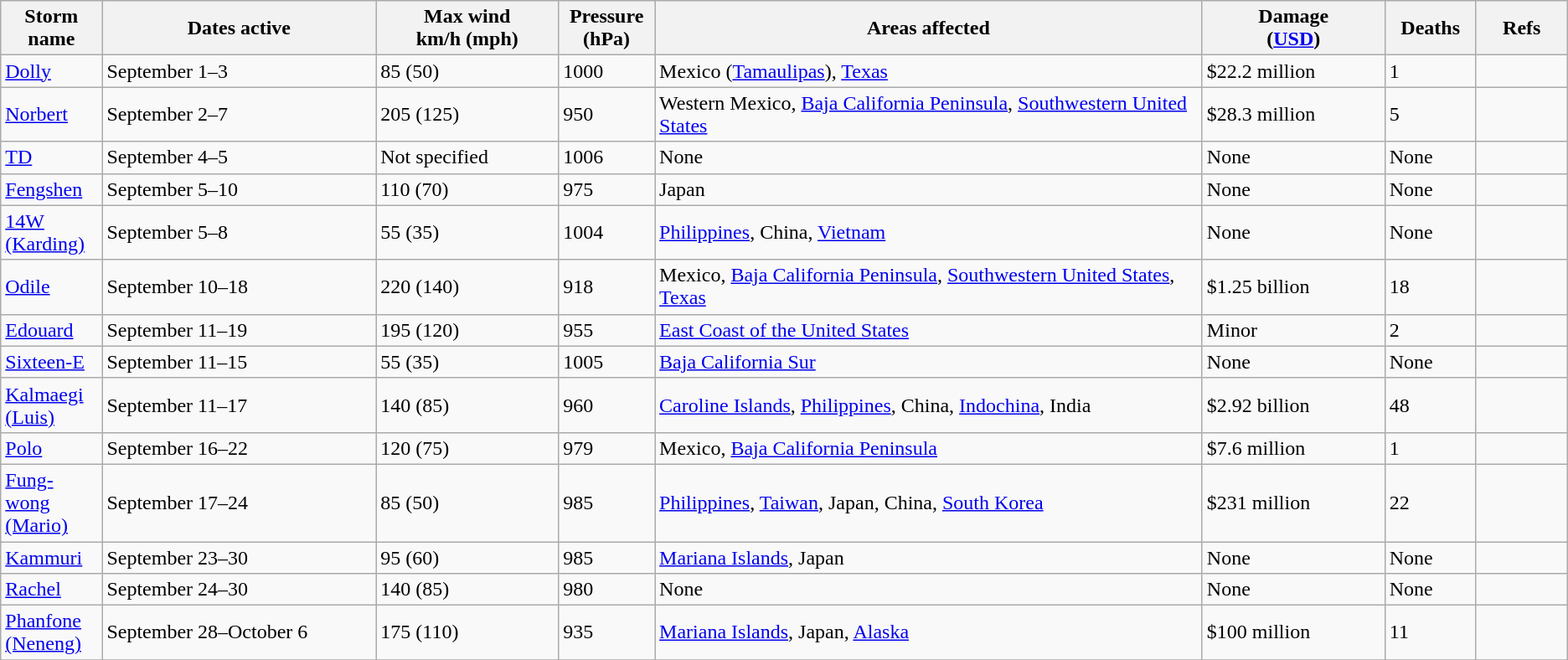<table class="wikitable sortable">
<tr>
<th width="5%">Storm name</th>
<th width="15%">Dates active</th>
<th width="10%">Max wind<br>km/h (mph)</th>
<th width="5%">Pressure<br>(hPa)</th>
<th width="30%">Areas affected</th>
<th width="10%">Damage<br>(<a href='#'>USD</a>)</th>
<th width="5%">Deaths</th>
<th width="5%">Refs</th>
</tr>
<tr>
<td><a href='#'>Dolly</a></td>
<td>September 1–3</td>
<td>85 (50)</td>
<td>1000</td>
<td>Mexico (<a href='#'>Tamaulipas</a>), <a href='#'>Texas</a></td>
<td>$22.2 million</td>
<td>1</td>
<td></td>
</tr>
<tr>
<td><a href='#'>Norbert</a></td>
<td>September 2–7</td>
<td>205 (125)</td>
<td>950</td>
<td>Western Mexico, <a href='#'>Baja California Peninsula</a>, <a href='#'>Southwestern United States</a></td>
<td>$28.3 million</td>
<td>5</td>
<td></td>
</tr>
<tr>
<td><a href='#'>TD</a></td>
<td>September 4–5</td>
<td>Not specified</td>
<td>1006</td>
<td>None</td>
<td>None</td>
<td>None</td>
<td></td>
</tr>
<tr>
<td><a href='#'>Fengshen</a></td>
<td>September 5–10</td>
<td>110 (70)</td>
<td>975</td>
<td>Japan</td>
<td>None</td>
<td>None</td>
<td></td>
</tr>
<tr>
<td><a href='#'>14W (Karding)</a></td>
<td>September 5–8</td>
<td>55 (35)</td>
<td>1004</td>
<td><a href='#'>Philippines</a>, China, <a href='#'>Vietnam</a></td>
<td>None</td>
<td>None</td>
<td></td>
</tr>
<tr>
<td><a href='#'>Odile</a></td>
<td>September 10–18</td>
<td>220 (140)</td>
<td>918</td>
<td>Mexico, <a href='#'>Baja California Peninsula</a>, <a href='#'>Southwestern United States</a>, <a href='#'>Texas</a></td>
<td>$1.25 billion</td>
<td>18</td>
<td></td>
</tr>
<tr>
<td><a href='#'>Edouard</a></td>
<td>September 11–19</td>
<td>195 (120)</td>
<td>955</td>
<td><a href='#'>East Coast of the United States</a></td>
<td>Minor</td>
<td>2</td>
<td></td>
</tr>
<tr>
<td><a href='#'>Sixteen-E</a></td>
<td>September 11–15</td>
<td>55 (35)</td>
<td>1005</td>
<td><a href='#'>Baja California Sur</a></td>
<td>None</td>
<td>None</td>
<td></td>
</tr>
<tr>
<td><a href='#'>Kalmaegi (Luis)</a></td>
<td>September 11–17</td>
<td>140 (85)</td>
<td>960</td>
<td><a href='#'>Caroline Islands</a>, <a href='#'>Philippines</a>, China, <a href='#'>Indochina</a>, India</td>
<td>$2.92 billion</td>
<td>48</td>
<td></td>
</tr>
<tr>
<td><a href='#'>Polo</a></td>
<td>September 16–22</td>
<td>120 (75)</td>
<td>979</td>
<td>Mexico, <a href='#'>Baja California Peninsula</a></td>
<td>$7.6 million</td>
<td>1</td>
<td></td>
</tr>
<tr>
<td><a href='#'>Fung-wong (Mario)</a></td>
<td>September 17–24</td>
<td>85 (50)</td>
<td>985</td>
<td><a href='#'>Philippines</a>, <a href='#'>Taiwan</a>, Japan, China, <a href='#'>South Korea</a></td>
<td>$231 million</td>
<td>22</td>
<td></td>
</tr>
<tr>
<td><a href='#'>Kammuri</a></td>
<td>September 23–30</td>
<td>95 (60)</td>
<td>985</td>
<td><a href='#'>Mariana Islands</a>, Japan</td>
<td>None</td>
<td>None</td>
<td></td>
</tr>
<tr>
<td><a href='#'>Rachel</a></td>
<td>September 24–30</td>
<td>140 (85)</td>
<td>980</td>
<td>None</td>
<td>None</td>
<td>None</td>
<td></td>
</tr>
<tr>
<td><a href='#'>Phanfone (Neneng)</a></td>
<td>September 28–October 6</td>
<td>175 (110)</td>
<td>935</td>
<td><a href='#'>Mariana Islands</a>, Japan, <a href='#'>Alaska</a></td>
<td>$100 million</td>
<td>11</td>
<td></td>
</tr>
<tr>
</tr>
</table>
